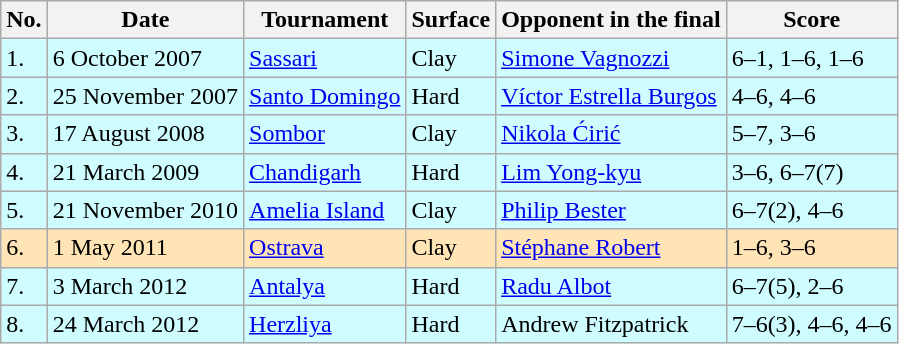<table class="wikitable">
<tr>
<th>No.</th>
<th>Date</th>
<th>Tournament</th>
<th>Surface</th>
<th>Opponent in the final</th>
<th>Score</th>
</tr>
<tr bgcolor="CFFCFF">
<td>1.</td>
<td>6 October 2007</td>
<td> <a href='#'>Sassari</a></td>
<td>Clay</td>
<td> <a href='#'>Simone Vagnozzi</a></td>
<td>6–1, 1–6, 1–6</td>
</tr>
<tr bgcolor="CFFCFF">
<td>2.</td>
<td>25 November 2007</td>
<td> <a href='#'>Santo Domingo</a></td>
<td>Hard</td>
<td> <a href='#'>Víctor Estrella Burgos</a></td>
<td>4–6, 4–6</td>
</tr>
<tr bgcolor="CFFCFF">
<td>3.</td>
<td>17 August 2008</td>
<td> <a href='#'>Sombor</a></td>
<td>Clay</td>
<td> <a href='#'>Nikola Ćirić</a></td>
<td>5–7, 3–6</td>
</tr>
<tr bgcolor="CFFCFF">
<td>4.</td>
<td>21 March 2009</td>
<td> <a href='#'>Chandigarh</a></td>
<td>Hard</td>
<td> <a href='#'>Lim Yong-kyu</a></td>
<td>3–6, 6–7(7)</td>
</tr>
<tr bgcolor="CFFCFF">
<td>5.</td>
<td>21 November 2010</td>
<td> <a href='#'>Amelia Island</a></td>
<td>Clay</td>
<td> <a href='#'>Philip Bester</a></td>
<td>6–7(2), 4–6</td>
</tr>
<tr bgcolor="moccasin">
<td>6.</td>
<td>1 May 2011</td>
<td> <a href='#'>Ostrava</a></td>
<td>Clay</td>
<td> <a href='#'>Stéphane Robert</a></td>
<td>1–6, 3–6</td>
</tr>
<tr bgcolor="CFFCFF">
<td>7.</td>
<td>3 March 2012</td>
<td> <a href='#'>Antalya</a></td>
<td>Hard</td>
<td> <a href='#'>Radu Albot</a></td>
<td>6–7(5), 2–6</td>
</tr>
<tr bgcolor="CFFCFF">
<td>8.</td>
<td>24 March 2012</td>
<td> <a href='#'>Herzliya</a></td>
<td>Hard</td>
<td> Andrew Fitzpatrick</td>
<td>7–6(3), 4–6, 4–6</td>
</tr>
</table>
